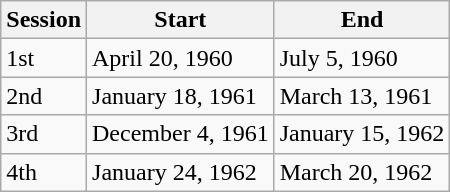<table class="wikitable">
<tr>
<th>Session</th>
<th>Start</th>
<th>End</th>
</tr>
<tr>
<td>1st</td>
<td>April 20, 1960</td>
<td>July 5, 1960</td>
</tr>
<tr>
<td>2nd</td>
<td>January 18, 1961</td>
<td>March 13, 1961</td>
</tr>
<tr>
<td>3rd</td>
<td>December 4, 1961</td>
<td>January 15, 1962</td>
</tr>
<tr>
<td>4th</td>
<td>January 24, 1962</td>
<td>March 20, 1962</td>
</tr>
</table>
